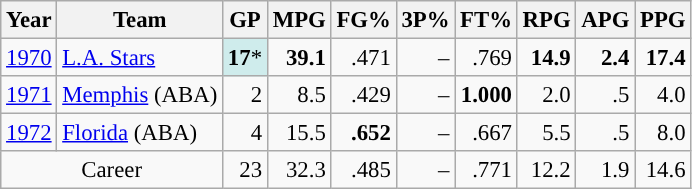<table class="wikitable sortable" style="font-size:95%; text-align:right;">
<tr>
<th>Year</th>
<th>Team</th>
<th>GP</th>
<th>MPG</th>
<th>FG%</th>
<th>3P%</th>
<th>FT%</th>
<th>RPG</th>
<th>APG</th>
<th>PPG</th>
</tr>
<tr>
<td style="text-align:left;"><a href='#'>1970</a></td>
<td style="text-align:left;"><a href='#'>L.A. Stars</a></td>
<td style="background:#cfecec;"><strong>17</strong>*</td>
<td><strong>39.1</strong></td>
<td>.471</td>
<td>–</td>
<td>.769</td>
<td><strong>14.9</strong></td>
<td><strong>2.4</strong></td>
<td><strong>17.4</strong></td>
</tr>
<tr>
<td style="text-align:left;"><a href='#'>1971</a></td>
<td style="text-align:left;"><a href='#'>Memphis</a> (ABA)</td>
<td>2</td>
<td>8.5</td>
<td>.429</td>
<td>–</td>
<td><strong>1.000</strong></td>
<td>2.0</td>
<td>.5</td>
<td>4.0</td>
</tr>
<tr>
<td style="text-align:left;"><a href='#'>1972</a></td>
<td style="text-align:left;"><a href='#'>Florida</a> (ABA)</td>
<td>4</td>
<td>15.5</td>
<td><strong>.652</strong></td>
<td>–</td>
<td>.667</td>
<td>5.5</td>
<td>.5</td>
<td>8.0</td>
</tr>
<tr class="sortbottom">
<td colspan="2" style="text-align:center;">Career</td>
<td>23</td>
<td>32.3</td>
<td>.485</td>
<td>–</td>
<td>.771</td>
<td>12.2</td>
<td>1.9</td>
<td>14.6</td>
</tr>
</table>
